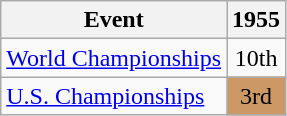<table class="wikitable">
<tr>
<th>Event</th>
<th>1955</th>
</tr>
<tr>
<td><a href='#'>World Championships</a></td>
<td align="center">10th</td>
</tr>
<tr>
<td><a href='#'>U.S. Championships</a></td>
<td bgcolor="cc9966" align="center">3rd</td>
</tr>
</table>
